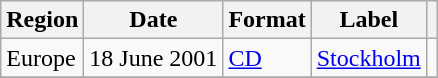<table class="wikitable plainrowheaders">
<tr>
<th scope="col">Region</th>
<th scope="col">Date</th>
<th scope="col">Format</th>
<th scope="col">Label</th>
<th scope="col"></th>
</tr>
<tr>
<td>Europe</td>
<td>18 June 2001</td>
<td><a href='#'>CD</a></td>
<td><a href='#'>Stockholm</a></td>
<td></td>
</tr>
<tr>
</tr>
</table>
